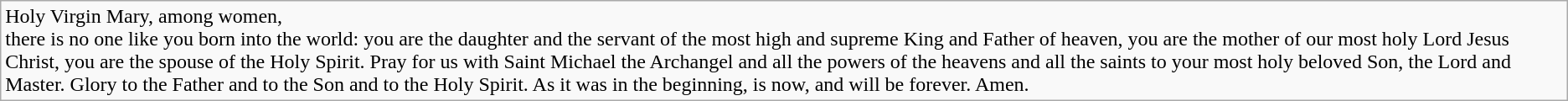<table class="wikitable">
<tr>
<td>Holy Virgin Mary, among women,<br>there is no one like you born into the world:
you are the daughter
and the servant of the most high and supreme King and Father of heaven,
you are the mother of our most holy Lord Jesus Christ,
you are the spouse of the Holy Spirit.
Pray for us
with Saint Michael the Archangel
and all the powers of the heavens and all the saints
to your most holy beloved Son, the Lord and Master.
Glory to the Father and to the Son
and to the Holy Spirit.
As it was in the beginning, is now,
and will be forever. Amen.</td>
</tr>
</table>
